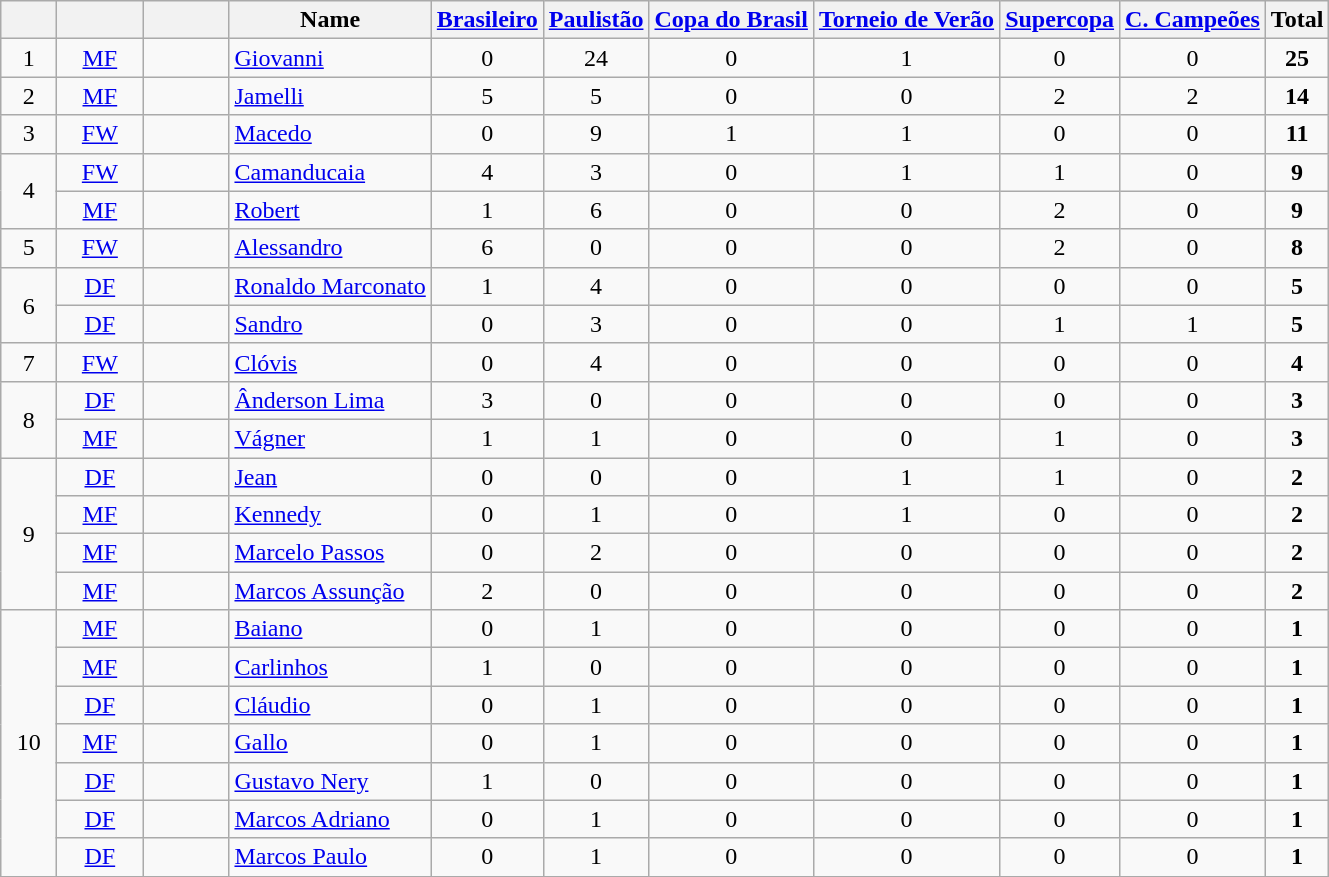<table class="wikitable sortable" style="text-align:center;">
<tr>
<th width="30"></th>
<th width="50"></th>
<th width="50"></th>
<th>Name</th>
<th><a href='#'>Brasileiro</a></th>
<th><a href='#'>Paulistão</a></th>
<th><a href='#'>Copa do Brasil</a></th>
<th><a href='#'>Torneio de Verão</a></th>
<th><a href='#'>Supercopa</a></th>
<th><a href='#'>C. Campeões</a></th>
<th>Total</th>
</tr>
<tr>
<td rowspan=1>1</td>
<td><a href='#'>MF</a></td>
<td></td>
<td align=left><a href='#'>Giovanni</a></td>
<td>0</td>
<td>24</td>
<td>0</td>
<td>1</td>
<td>0</td>
<td>0</td>
<td><strong>25</strong></td>
</tr>
<tr>
<td rowspan=1>2</td>
<td><a href='#'>MF</a></td>
<td></td>
<td align=left><a href='#'>Jamelli</a></td>
<td>5</td>
<td>5</td>
<td>0</td>
<td>0</td>
<td>2</td>
<td>2</td>
<td><strong>14</strong></td>
</tr>
<tr>
<td rowspan=1>3</td>
<td><a href='#'>FW</a></td>
<td></td>
<td align=left><a href='#'>Macedo</a></td>
<td>0</td>
<td>9</td>
<td>1</td>
<td>1</td>
<td>0</td>
<td>0</td>
<td><strong>11</strong></td>
</tr>
<tr>
<td rowspan=2>4</td>
<td><a href='#'>FW</a></td>
<td></td>
<td align=left><a href='#'>Camanducaia</a></td>
<td>4</td>
<td>3</td>
<td>0</td>
<td>1</td>
<td>1</td>
<td>0</td>
<td><strong>9</strong></td>
</tr>
<tr>
<td><a href='#'>MF</a></td>
<td></td>
<td align=left><a href='#'>Robert</a></td>
<td>1</td>
<td>6</td>
<td>0</td>
<td>0</td>
<td>2</td>
<td>0</td>
<td><strong>9</strong></td>
</tr>
<tr>
<td rowspan=1>5</td>
<td><a href='#'>FW</a></td>
<td></td>
<td align=left><a href='#'>Alessandro</a></td>
<td>6</td>
<td>0</td>
<td>0</td>
<td>0</td>
<td>2</td>
<td>0</td>
<td><strong>8</strong></td>
</tr>
<tr>
<td rowspan=2>6</td>
<td><a href='#'>DF</a></td>
<td></td>
<td align=left><a href='#'>Ronaldo Marconato</a></td>
<td>1</td>
<td>4</td>
<td>0</td>
<td>0</td>
<td>0</td>
<td>0</td>
<td><strong>5</strong></td>
</tr>
<tr>
<td><a href='#'>DF</a></td>
<td></td>
<td align=left><a href='#'>Sandro</a></td>
<td>0</td>
<td>3</td>
<td>0</td>
<td>0</td>
<td>1</td>
<td>1</td>
<td><strong>5</strong></td>
</tr>
<tr>
<td rowspan=1>7</td>
<td><a href='#'>FW</a></td>
<td></td>
<td align=left><a href='#'>Clóvis</a></td>
<td>0</td>
<td>4</td>
<td>0</td>
<td>0</td>
<td>0</td>
<td>0</td>
<td><strong>4</strong></td>
</tr>
<tr>
<td rowspan=2>8</td>
<td><a href='#'>DF</a></td>
<td></td>
<td align=left><a href='#'>Ânderson Lima</a></td>
<td>3</td>
<td>0</td>
<td>0</td>
<td>0</td>
<td>0</td>
<td>0</td>
<td><strong>3</strong></td>
</tr>
<tr>
<td><a href='#'>MF</a></td>
<td></td>
<td align=left><a href='#'>Vágner</a></td>
<td>1</td>
<td>1</td>
<td>0</td>
<td>0</td>
<td>1</td>
<td>0</td>
<td><strong>3</strong></td>
</tr>
<tr>
<td rowspan=4>9</td>
<td><a href='#'>DF</a></td>
<td></td>
<td align=left><a href='#'>Jean</a></td>
<td>0</td>
<td>0</td>
<td>0</td>
<td>1</td>
<td>1</td>
<td>0</td>
<td><strong>2</strong></td>
</tr>
<tr>
<td><a href='#'>MF</a></td>
<td></td>
<td align=left><a href='#'>Kennedy</a></td>
<td>0</td>
<td>1</td>
<td>0</td>
<td>1</td>
<td>0</td>
<td>0</td>
<td><strong>2</strong></td>
</tr>
<tr>
<td><a href='#'>MF</a></td>
<td></td>
<td align=left><a href='#'>Marcelo Passos</a></td>
<td>0</td>
<td>2</td>
<td>0</td>
<td>0</td>
<td>0</td>
<td>0</td>
<td><strong>2</strong></td>
</tr>
<tr>
<td><a href='#'>MF</a></td>
<td></td>
<td align=left><a href='#'>Marcos Assunção</a></td>
<td>2</td>
<td>0</td>
<td>0</td>
<td>0</td>
<td>0</td>
<td>0</td>
<td><strong>2</strong></td>
</tr>
<tr>
<td rowspan=7>10</td>
<td><a href='#'>MF</a></td>
<td></td>
<td align=left><a href='#'>Baiano</a></td>
<td>0</td>
<td>1</td>
<td>0</td>
<td>0</td>
<td>0</td>
<td>0</td>
<td><strong>1</strong></td>
</tr>
<tr>
<td><a href='#'>MF</a></td>
<td></td>
<td align=left><a href='#'>Carlinhos</a></td>
<td>1</td>
<td>0</td>
<td>0</td>
<td>0</td>
<td>0</td>
<td>0</td>
<td><strong>1</strong></td>
</tr>
<tr>
<td><a href='#'>DF</a></td>
<td></td>
<td align=left><a href='#'>Cláudio</a></td>
<td>0</td>
<td>1</td>
<td>0</td>
<td>0</td>
<td>0</td>
<td>0</td>
<td><strong>1</strong></td>
</tr>
<tr>
<td><a href='#'>MF</a></td>
<td></td>
<td align=left><a href='#'>Gallo</a></td>
<td>0</td>
<td>1</td>
<td>0</td>
<td>0</td>
<td>0</td>
<td>0</td>
<td><strong>1</strong></td>
</tr>
<tr>
<td><a href='#'>DF</a></td>
<td></td>
<td align=left><a href='#'>Gustavo Nery</a></td>
<td>1</td>
<td>0</td>
<td>0</td>
<td>0</td>
<td>0</td>
<td>0</td>
<td><strong>1</strong></td>
</tr>
<tr>
<td><a href='#'>DF</a></td>
<td></td>
<td align=left><a href='#'>Marcos Adriano</a></td>
<td>0</td>
<td>1</td>
<td>0</td>
<td>0</td>
<td>0</td>
<td>0</td>
<td><strong>1</strong></td>
</tr>
<tr>
<td><a href='#'>DF</a></td>
<td></td>
<td align=left><a href='#'>Marcos Paulo</a></td>
<td>0</td>
<td>1</td>
<td>0</td>
<td>0</td>
<td>0</td>
<td>0</td>
<td><strong>1</strong></td>
</tr>
<tr>
</tr>
</table>
